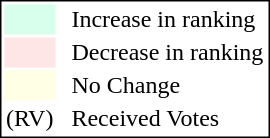<table style="border:1px solid black;">
<tr>
<td style="background:#D8FFEB; width:20px;"></td>
<td> </td>
<td>Increase in ranking</td>
</tr>
<tr>
<td style="background:#FFE6E6; width:20px;"></td>
<td> </td>
<td>Decrease in ranking</td>
</tr>
<tr>
<td style="background:#FFFFE6; width:20px;"></td>
<td> </td>
<td>No Change</td>
</tr>
<tr>
<td>(RV)</td>
<td> </td>
<td>Received Votes</td>
</tr>
</table>
